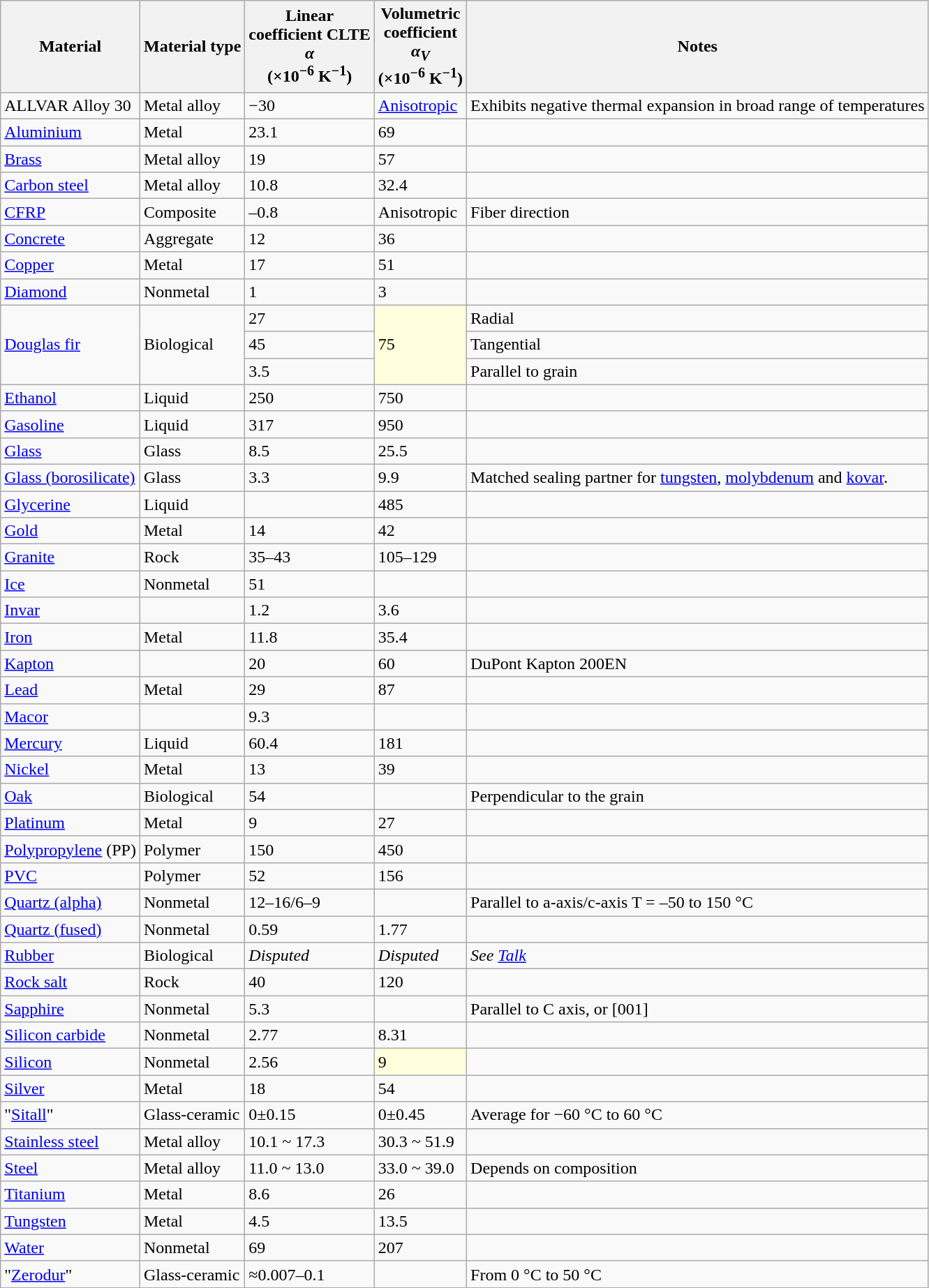<table class="wikitable sortable">
<tr>
<th>Material</th>
<th>Material type</th>
<th>Linear<br>coefficient CLTE<br><em>α</em><br>(×10<sup>−6</sup> K<sup>−1</sup>)</th>
<th>Volumetric<br>coefficient<br><em>α<sub>V</sub></em><br>(×10<sup>−6</sup> K<sup>−1</sup>)</th>
<th class=unsortable>Notes</th>
</tr>
<tr>
<td>ALLVAR Alloy 30</td>
<td>Metal alloy</td>
<td>−30</td>
<td><a href='#'>Anisotropic</a></td>
<td>Exhibits negative thermal expansion in broad range of temperatures</td>
</tr>
<tr>
<td><a href='#'>Aluminium</a></td>
<td>Metal</td>
<td>23.1</td>
<td>69</td>
<td></td>
</tr>
<tr>
<td><a href='#'>Brass</a></td>
<td>Metal alloy</td>
<td>19</td>
<td>57</td>
<td></td>
</tr>
<tr>
<td><a href='#'>Carbon steel</a></td>
<td>Metal alloy</td>
<td>10.8</td>
<td>32.4</td>
<td></td>
</tr>
<tr>
<td><a href='#'>CFRP</a></td>
<td>Composite</td>
<td>–0.8</td>
<td>Anisotropic</td>
<td>Fiber direction</td>
</tr>
<tr>
<td><a href='#'>Concrete</a></td>
<td>Aggregate</td>
<td>12</td>
<td>36</td>
<td></td>
</tr>
<tr>
<td><a href='#'>Copper</a></td>
<td>Metal</td>
<td>17</td>
<td>51</td>
<td></td>
</tr>
<tr>
<td><a href='#'>Diamond</a></td>
<td>Nonmetal</td>
<td>1</td>
<td>3</td>
<td></td>
</tr>
<tr>
<td rowspan=3><a href='#'>Douglas fir</a></td>
<td rowspan=3>Biological</td>
<td>27</td>
<td rowspan=3 style="background:#FFFFDD;">75</td>
<td>Radial</td>
</tr>
<tr>
<td>45</td>
<td>Tangential</td>
</tr>
<tr>
<td>3.5</td>
<td>Parallel to grain</td>
</tr>
<tr>
<td><a href='#'>Ethanol</a></td>
<td>Liquid</td>
<td>250</td>
<td>750</td>
<td></td>
</tr>
<tr>
<td><a href='#'>Gasoline</a></td>
<td>Liquid</td>
<td>317</td>
<td>950</td>
<td></td>
</tr>
<tr>
<td><a href='#'>Glass</a></td>
<td>Glass</td>
<td>8.5</td>
<td>25.5</td>
<td></td>
</tr>
<tr>
<td><a href='#'>Glass (borosilicate)</a></td>
<td>Glass</td>
<td>3.3</td>
<td>9.9</td>
<td>Matched sealing partner for <a href='#'>tungsten</a>, <a href='#'>molybdenum</a> and <a href='#'>kovar</a>.</td>
</tr>
<tr>
<td><a href='#'>Glycerine</a></td>
<td>Liquid</td>
<td></td>
<td>485</td>
<td></td>
</tr>
<tr>
<td><a href='#'>Gold</a></td>
<td>Metal</td>
<td>14</td>
<td>42</td>
<td></td>
</tr>
<tr>
<td><a href='#'>Granite</a></td>
<td>Rock</td>
<td>35–43</td>
<td>105–129</td>
<td></td>
</tr>
<tr>
<td><a href='#'>Ice</a></td>
<td>Nonmetal</td>
<td>51</td>
<td></td>
<td></td>
</tr>
<tr>
<td><a href='#'>Invar</a></td>
<td></td>
<td>1.2</td>
<td>3.6</td>
<td></td>
</tr>
<tr>
<td><a href='#'>Iron</a></td>
<td>Metal</td>
<td>11.8</td>
<td>35.4</td>
<td></td>
</tr>
<tr>
<td><a href='#'>Kapton</a></td>
<td></td>
<td>20</td>
<td>60</td>
<td>DuPont Kapton 200EN</td>
</tr>
<tr>
<td><a href='#'>Lead</a></td>
<td>Metal</td>
<td>29</td>
<td>87</td>
<td></td>
</tr>
<tr>
<td><a href='#'>Macor</a></td>
<td></td>
<td>9.3</td>
<td></td>
</tr>
<tr>
<td><a href='#'>Mercury</a></td>
<td>Liquid</td>
<td>60.4</td>
<td>181</td>
<td></td>
</tr>
<tr>
<td><a href='#'>Nickel</a></td>
<td>Metal</td>
<td>13</td>
<td>39</td>
<td></td>
</tr>
<tr>
<td><a href='#'>Oak</a></td>
<td>Biological</td>
<td>54</td>
<td></td>
<td>Perpendicular to the grain</td>
</tr>
<tr>
<td><a href='#'>Platinum</a></td>
<td>Metal</td>
<td>9</td>
<td>27</td>
<td></td>
</tr>
<tr>
<td><a href='#'>Polypropylene</a> (PP)</td>
<td>Polymer</td>
<td>150</td>
<td>450</td>
<td></td>
</tr>
<tr>
<td><a href='#'>PVC</a></td>
<td>Polymer</td>
<td>52</td>
<td>156</td>
<td></td>
</tr>
<tr>
<td><a href='#'>Quartz (alpha)</a></td>
<td>Nonmetal</td>
<td>12–16/6–9</td>
<td></td>
<td>Parallel to a-axis/c-axis T = –50 to 150 °C</td>
</tr>
<tr>
<td><a href='#'>Quartz (fused)</a></td>
<td>Nonmetal</td>
<td>0.59</td>
<td>1.77</td>
<td></td>
</tr>
<tr>
<td><a href='#'>Rubber</a></td>
<td>Biological</td>
<td><em>Disputed</em></td>
<td><em>Disputed</em></td>
<td><em>See <a href='#'>Talk</a></em></td>
</tr>
<tr>
<td><a href='#'>Rock salt</a></td>
<td>Rock</td>
<td>40</td>
<td>120</td>
<td></td>
</tr>
<tr>
<td><a href='#'>Sapphire</a></td>
<td>Nonmetal</td>
<td>5.3</td>
<td></td>
<td>Parallel to C axis, or [001]</td>
</tr>
<tr>
<td><a href='#'>Silicon carbide</a></td>
<td>Nonmetal</td>
<td>2.77</td>
<td>8.31</td>
<td></td>
</tr>
<tr>
<td><a href='#'>Silicon</a></td>
<td>Nonmetal</td>
<td>2.56</td>
<td style="background:#FFFFDD;">9</td>
<td></td>
</tr>
<tr>
<td><a href='#'>Silver</a></td>
<td>Metal</td>
<td>18</td>
<td>54</td>
<td></td>
</tr>
<tr>
<td>"<a href='#'>Sitall</a>"</td>
<td>Glass-ceramic</td>
<td>0±0.15</td>
<td>0±0.45</td>
<td>Average for −60 °C to 60 °C</td>
</tr>
<tr>
<td><a href='#'>Stainless steel</a></td>
<td>Metal alloy</td>
<td>10.1 ~ 17.3</td>
<td>30.3 ~ 51.9</td>
<td></td>
</tr>
<tr>
<td><a href='#'>Steel</a></td>
<td>Metal alloy</td>
<td>11.0 ~ 13.0</td>
<td>33.0 ~ 39.0</td>
<td>Depends on composition</td>
</tr>
<tr>
<td><a href='#'>Titanium</a></td>
<td>Metal</td>
<td>8.6</td>
<td>26</td>
<td></td>
</tr>
<tr>
<td><a href='#'>Tungsten</a></td>
<td>Metal</td>
<td>4.5</td>
<td>13.5</td>
<td></td>
</tr>
<tr>
<td><a href='#'>Water</a></td>
<td>Nonmetal</td>
<td>69</td>
<td>207</td>
<td></td>
</tr>
<tr>
<td>"<a href='#'>Zerodur</a>"</td>
<td>Glass-ceramic</td>
<td>≈0.007–0.1</td>
<td></td>
<td>From 0 °C to 50 °C</td>
</tr>
</table>
